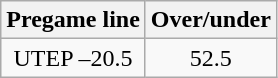<table class="wikitable">
<tr align="center">
<th style=>Pregame line</th>
<th style=>Over/under</th>
</tr>
<tr align="center">
<td>UTEP –20.5</td>
<td>52.5</td>
</tr>
</table>
